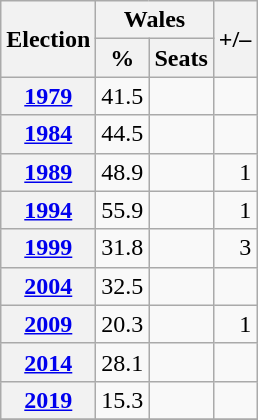<table class="wikitable" style="text-align:right">
<tr>
<th rowspan=2>Election</th>
<th colspan=2>Wales</th>
<th rowspan=2>+/–</th>
</tr>
<tr>
<th>%</th>
<th>Seats</th>
</tr>
<tr>
<th><a href='#'>1979</a></th>
<td>41.5</td>
<td></td>
<td></td>
</tr>
<tr>
<th><a href='#'>1984</a></th>
<td>44.5</td>
<td></td>
<td></td>
</tr>
<tr>
<th><a href='#'>1989</a></th>
<td>48.9</td>
<td></td>
<td> 1</td>
</tr>
<tr>
<th><a href='#'>1994</a></th>
<td>55.9</td>
<td></td>
<td> 1</td>
</tr>
<tr>
<th><a href='#'>1999</a></th>
<td>31.8</td>
<td></td>
<td> 3</td>
</tr>
<tr>
<th><a href='#'>2004</a></th>
<td>32.5</td>
<td></td>
<td></td>
</tr>
<tr>
<th><a href='#'>2009</a></th>
<td>20.3</td>
<td></td>
<td> 1</td>
</tr>
<tr>
<th><a href='#'>2014</a></th>
<td>28.1</td>
<td></td>
<td></td>
</tr>
<tr>
<th><a href='#'>2019</a></th>
<td>15.3</td>
<td></td>
<td></td>
</tr>
<tr>
</tr>
</table>
